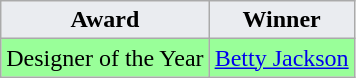<table class="wikitable">
<tr>
<th style="background:#EAECF0">Award</th>
<th style="background:#EAECF0">Winner</th>
</tr>
<tr>
<td style="background:#99ff99">Designer of the Year</td>
<td style="background:#99ff99"><a href='#'>Betty Jackson</a></td>
</tr>
</table>
